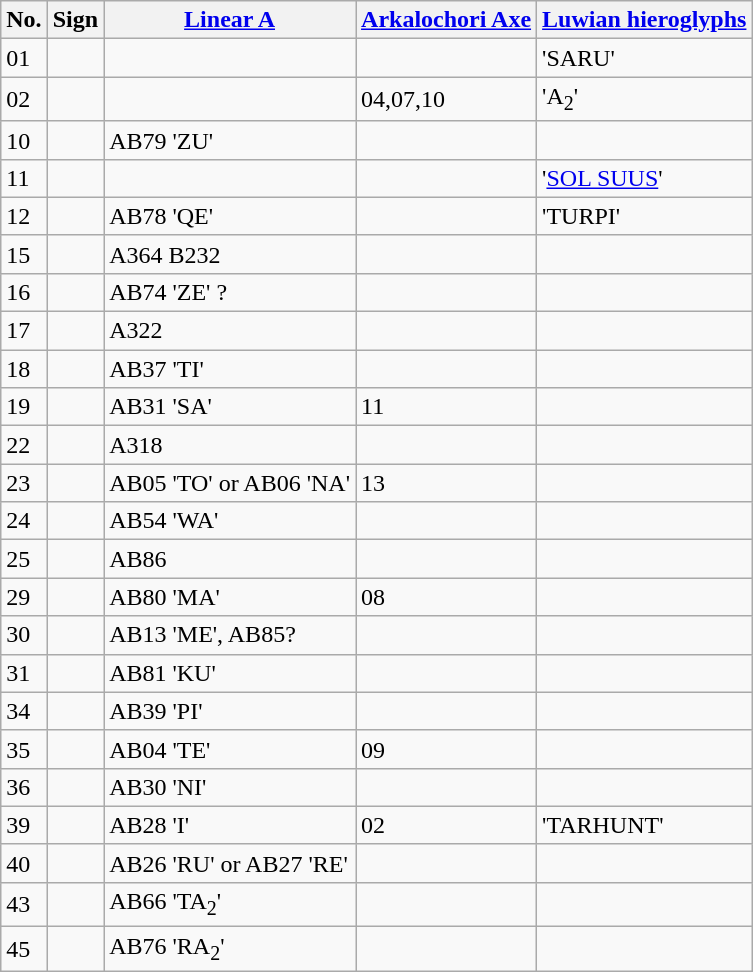<table class="wikitable">
<tr>
<th>No.</th>
<th>Sign</th>
<th><a href='#'>Linear A</a></th>
<th><a href='#'>Arkalochori Axe</a></th>
<th><a href='#'>Luwian hieroglyphs</a></th>
</tr>
<tr>
<td>01</td>
<td></td>
<td></td>
<td></td>
<td>'SARU'</td>
</tr>
<tr>
<td>02</td>
<td></td>
<td></td>
<td>04,07,10 </td>
<td>'A<sub>2</sub>'</td>
</tr>
<tr>
<td>10</td>
<td></td>
<td>AB79  'ZU'</td>
<td></td>
<td></td>
</tr>
<tr>
<td>11</td>
<td></td>
<td></td>
<td></td>
<td>'<a href='#'>SOL SUUS</a>'</td>
</tr>
<tr>
<td>12</td>
<td></td>
<td>AB78  'QE'</td>
<td></td>
<td>'TURPI'</td>
</tr>
<tr>
<td>15</td>
<td></td>
<td>A364  B232</td>
<td></td>
<td></td>
</tr>
<tr>
<td>16</td>
<td></td>
<td>AB74  'ZE' ?</td>
<td></td>
<td></td>
</tr>
<tr>
<td>17</td>
<td></td>
<td>A322 </td>
<td></td>
<td></td>
</tr>
<tr>
<td>18</td>
<td></td>
<td>AB37  'TI'</td>
<td></td>
<td></td>
</tr>
<tr>
<td>19</td>
<td></td>
<td>AB31  'SA'</td>
<td>11 </td>
<td></td>
</tr>
<tr>
<td>22</td>
<td></td>
<td>A318 </td>
<td></td>
<td></td>
</tr>
<tr>
<td>23</td>
<td></td>
<td>AB05  'TO' or AB06  'NA'</td>
<td>13 </td>
<td></td>
</tr>
<tr>
<td>24</td>
<td></td>
<td>AB54  'WA'</td>
<td></td>
<td></td>
</tr>
<tr>
<td>25</td>
<td></td>
<td>AB86 </td>
<td></td>
<td></td>
</tr>
<tr>
<td>29</td>
<td></td>
<td>AB80  'MA'</td>
<td>08 </td>
<td></td>
</tr>
<tr>
<td>30</td>
<td></td>
<td>AB13  'ME', AB85?</td>
<td></td>
<td></td>
</tr>
<tr>
<td>31</td>
<td></td>
<td>AB81  'KU'</td>
<td></td>
<td></td>
</tr>
<tr>
<td>34</td>
<td></td>
<td>AB39  'PI'</td>
<td></td>
<td></td>
</tr>
<tr>
<td>35</td>
<td></td>
<td>AB04  'TE'</td>
<td>09 </td>
<td></td>
</tr>
<tr>
<td>36</td>
<td></td>
<td>AB30  'NI'</td>
<td></td>
<td></td>
</tr>
<tr>
<td>39</td>
<td></td>
<td>AB28  'I'</td>
<td>02 </td>
<td>'TARHUNT'</td>
</tr>
<tr>
<td>40</td>
<td></td>
<td>AB26  'RU' or AB27  'RE'</td>
<td></td>
<td></td>
</tr>
<tr>
<td>43</td>
<td></td>
<td>AB66  'TA<sub>2</sub>'</td>
<td></td>
<td></td>
</tr>
<tr>
<td>45</td>
<td></td>
<td>AB76  'RA<sub>2</sub>'</td>
<td></td>
<td></td>
</tr>
</table>
